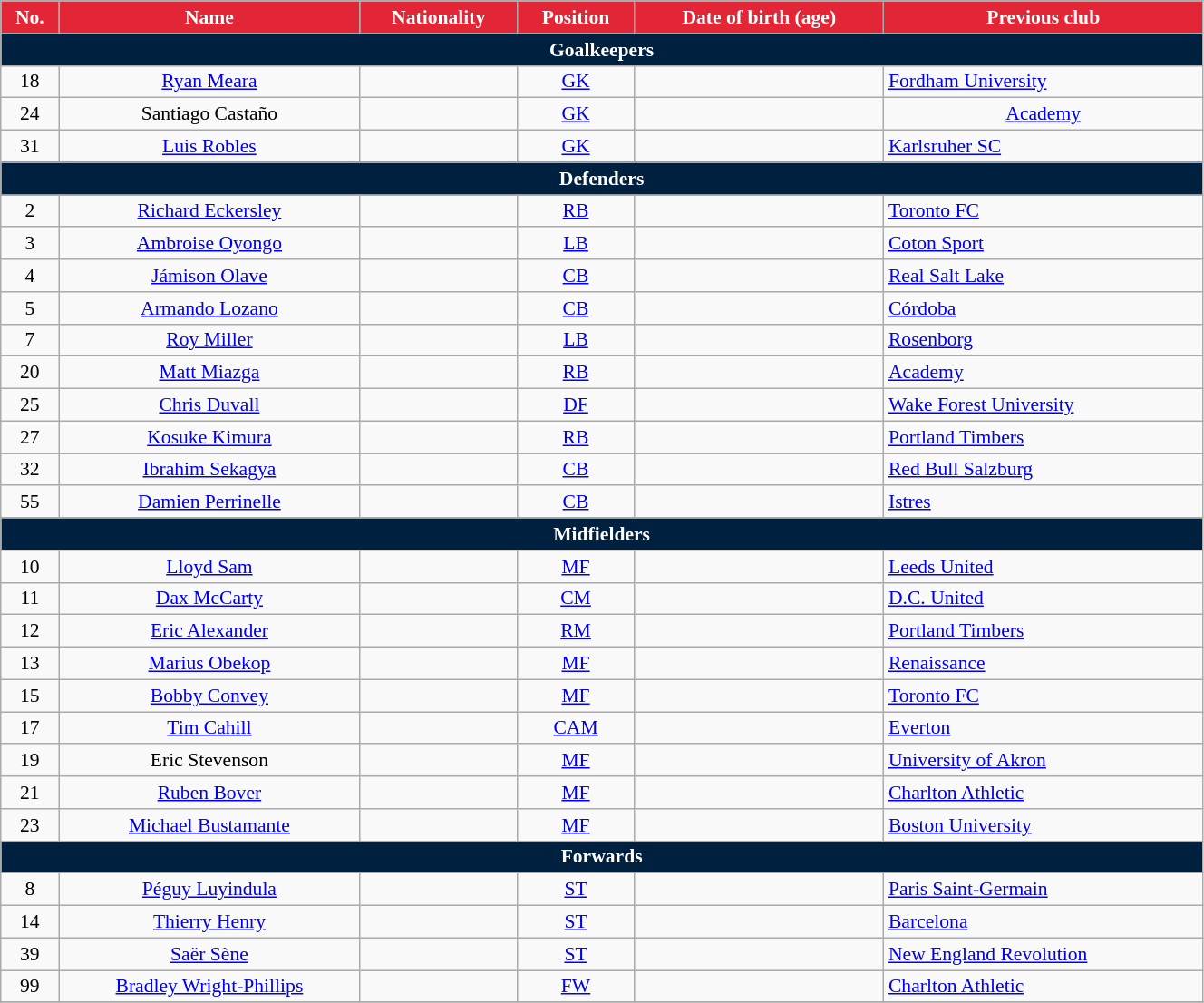<table class="wikitable" style="text-align:center; font-size:90%; width:70%">
<tr>
<th style="background:#E32636; color:white; text-align:center;">No.</th>
<th style="background:#E32636; color:white; text-align:center;">Name</th>
<th style="background:#E32636; color:white; text-align:center;">Nationality</th>
<th style="background:#E32636; color:white; text-align:center;">Position</th>
<th style="background:#E32636; color:white; text-align:center;">Date of birth (age)</th>
<th style="background:#E32636; color:white; text-align:center;">Previous club</th>
</tr>
<tr>
<th colspan=7  style="background:#002040; color:white; text-align:center;">Goalkeepers</th>
</tr>
<tr>
<td>18</td>
<td><a href='#'>Ryan Meara</a></td>
<td align=center></td>
<td><a href='#'>GK</a></td>
<td></td>
<td align=left> <a href='#'>Fordham University</a></td>
</tr>
<tr>
<td>24</td>
<td>Santiago Castaño</td>
<td align=center></td>
<td><a href='#'>GK</a></td>
<td></td>
<td><a href='#'>Academy</a></td>
</tr>
<tr>
<td>31</td>
<td><a href='#'>Luis Robles</a></td>
<td align=center></td>
<td><a href='#'>GK</a></td>
<td></td>
<td align=left> <a href='#'>Karlsruher SC</a></td>
</tr>
<tr>
<th colspan=6  style="background:#002040; color:white; text-align:center;">Defenders</th>
</tr>
<tr>
<td>2</td>
<td><a href='#'>Richard Eckersley</a></td>
<td align=center></td>
<td><a href='#'>RB</a></td>
<td></td>
<td align=left> <a href='#'>Toronto FC</a></td>
</tr>
<tr>
<td>3</td>
<td><a href='#'>Ambroise Oyongo</a></td>
<td align=center></td>
<td><a href='#'>LB</a></td>
<td></td>
<td align=left> <a href='#'>Coton Sport</a></td>
</tr>
<tr>
<td>4</td>
<td><a href='#'>Jámison Olave</a></td>
<td align=center></td>
<td><a href='#'>CB</a></td>
<td></td>
<td align=left> <a href='#'>Real Salt Lake</a></td>
</tr>
<tr>
<td>5</td>
<td><a href='#'>Armando Lozano</a></td>
<td align=center></td>
<td><a href='#'>CB</a></td>
<td></td>
<td align=left> <a href='#'>Córdoba</a></td>
</tr>
<tr>
<td>7</td>
<td><a href='#'>Roy Miller</a></td>
<td align=center></td>
<td><a href='#'>LB</a></td>
<td></td>
<td align=left> <a href='#'>Rosenborg</a></td>
</tr>
<tr>
<td>20</td>
<td><a href='#'>Matt Miazga</a></td>
<td align=center></td>
<td><a href='#'>RB</a></td>
<td></td>
<td align=left><a href='#'>Academy</a></td>
</tr>
<tr>
<td>25</td>
<td><a href='#'>Chris Duvall</a></td>
<td align=center></td>
<td><a href='#'>DF</a></td>
<td></td>
<td align=left> <a href='#'>Wake Forest University</a></td>
</tr>
<tr>
<td>27</td>
<td><a href='#'>Kosuke Kimura</a></td>
<td align=center></td>
<td><a href='#'>RB</a></td>
<td></td>
<td align=left> <a href='#'>Portland Timbers</a></td>
</tr>
<tr>
<td>32</td>
<td><a href='#'>Ibrahim Sekagya</a></td>
<td align=center></td>
<td><a href='#'>CB</a></td>
<td></td>
<td align=left> <a href='#'>Red Bull Salzburg</a></td>
</tr>
<tr>
<td>55</td>
<td><a href='#'>Damien Perrinelle</a></td>
<td align=center></td>
<td><a href='#'>CB</a></td>
<td></td>
<td align=left> <a href='#'>Istres</a></td>
</tr>
<tr>
<th colspan=6  style="background:#002040; color:white; text-align:center;">Midfielders</th>
</tr>
<tr>
<td>10</td>
<td><a href='#'>Lloyd Sam</a></td>
<td align=center></td>
<td><a href='#'>MF</a></td>
<td></td>
<td align=left> <a href='#'>Leeds United</a></td>
</tr>
<tr>
<td>11</td>
<td><a href='#'>Dax McCarty</a></td>
<td align=center></td>
<td><a href='#'>CM</a></td>
<td></td>
<td align=left> <a href='#'>D.C. United</a></td>
</tr>
<tr>
<td>12</td>
<td><a href='#'>Eric Alexander</a></td>
<td align=center></td>
<td><a href='#'>RM</a></td>
<td></td>
<td align=left> <a href='#'>Portland Timbers</a></td>
</tr>
<tr>
<td>13</td>
<td><a href='#'>Marius Obekop</a></td>
<td align=center></td>
<td><a href='#'>MF</a></td>
<td></td>
<td align=left> <a href='#'>Renaissance</a></td>
</tr>
<tr>
<td>15</td>
<td><a href='#'>Bobby Convey</a></td>
<td align=center></td>
<td><a href='#'>MF</a></td>
<td></td>
<td align=left> <a href='#'>Toronto FC</a></td>
</tr>
<tr>
<td>17</td>
<td><a href='#'>Tim Cahill</a></td>
<td align=center></td>
<td><a href='#'>CAM</a></td>
<td></td>
<td align=left> <a href='#'>Everton</a></td>
</tr>
<tr>
<td>19</td>
<td>Eric Stevenson</td>
<td align=center></td>
<td><a href='#'>MF</a></td>
<td></td>
<td align=left> <a href='#'>University of Akron</a></td>
</tr>
<tr>
<td>21</td>
<td><a href='#'>Ruben Bover</a></td>
<td align=center></td>
<td><a href='#'>MF</a></td>
<td></td>
<td align=left> <a href='#'>Charlton Athletic</a></td>
</tr>
<tr>
<td>23</td>
<td><a href='#'>Michael Bustamante</a></td>
<td align=center></td>
<td><a href='#'>MF</a></td>
<td></td>
<td align=left> <a href='#'>Boston University</a></td>
</tr>
<tr>
<th colspan=6  style="background:#002040; color:white; text-align:center;">Forwards</th>
</tr>
<tr>
<td>8</td>
<td><a href='#'>Péguy Luyindula</a></td>
<td align=center></td>
<td><a href='#'>ST</a></td>
<td></td>
<td align=left> <a href='#'>Paris Saint-Germain</a></td>
</tr>
<tr>
<td>14</td>
<td><a href='#'>Thierry Henry</a></td>
<td align=center></td>
<td><a href='#'>ST</a></td>
<td></td>
<td align=left> <a href='#'>Barcelona</a></td>
</tr>
<tr>
<td>39</td>
<td><a href='#'>Saër Sène</a></td>
<td align=center></td>
<td><a href='#'>ST</a></td>
<td></td>
<td align=left> <a href='#'>New England Revolution</a></td>
</tr>
<tr>
<td>99</td>
<td><a href='#'>Bradley Wright-Phillips</a></td>
<td align=center></td>
<td><a href='#'>FW</a></td>
<td></td>
<td align=left> <a href='#'>Charlton Athletic</a></td>
</tr>
<tr>
</tr>
</table>
